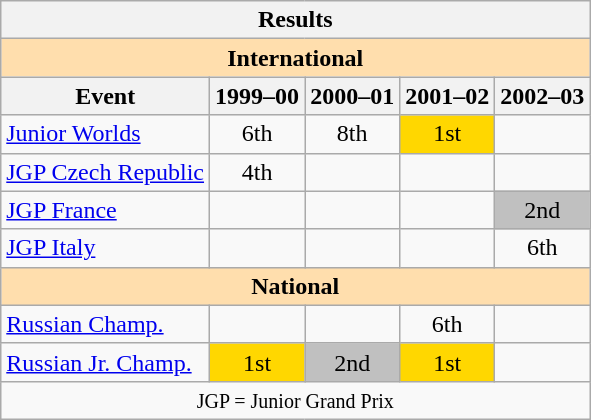<table class="wikitable" style="text-align:center">
<tr>
<th colspan=5 align=center><strong>Results</strong></th>
</tr>
<tr>
<th style="background-color: #ffdead; " colspan=5 align=center><strong>International</strong></th>
</tr>
<tr>
<th>Event</th>
<th>1999–00</th>
<th>2000–01</th>
<th>2001–02</th>
<th>2002–03</th>
</tr>
<tr>
<td align=left><a href='#'>Junior Worlds</a></td>
<td>6th</td>
<td>8th</td>
<td bgcolor=gold>1st</td>
<td></td>
</tr>
<tr>
<td align=left><a href='#'>JGP Czech Republic</a></td>
<td>4th</td>
<td></td>
<td></td>
<td></td>
</tr>
<tr>
<td align=left><a href='#'>JGP France</a></td>
<td></td>
<td></td>
<td></td>
<td bgcolor=silver>2nd</td>
</tr>
<tr>
<td align=left><a href='#'>JGP Italy</a></td>
<td></td>
<td></td>
<td></td>
<td>6th</td>
</tr>
<tr>
<th style="background-color: #ffdead; " colspan=5 align=center><strong>National</strong></th>
</tr>
<tr>
<td align=left><a href='#'>Russian Champ.</a></td>
<td></td>
<td></td>
<td>6th</td>
<td></td>
</tr>
<tr>
<td align=left><a href='#'>Russian Jr. Champ.</a></td>
<td bgcolor=gold>1st</td>
<td bgcolor=silver>2nd</td>
<td bgcolor=gold>1st</td>
<td></td>
</tr>
<tr>
<td colspan=5 align=center><small> JGP = Junior Grand Prix </small></td>
</tr>
</table>
